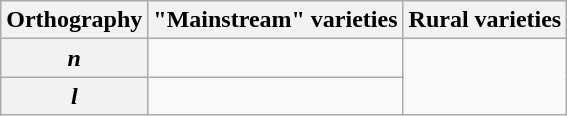<table class="wikitable" style="text-align: center;">
<tr>
<th>Orthography</th>
<th>"Mainstream" varieties</th>
<th>Rural varieties</th>
</tr>
<tr>
<th><em>n</em></th>
<td></td>
<td rowspan="2"></td>
</tr>
<tr>
<th><em>l</em></th>
<td></td>
</tr>
</table>
